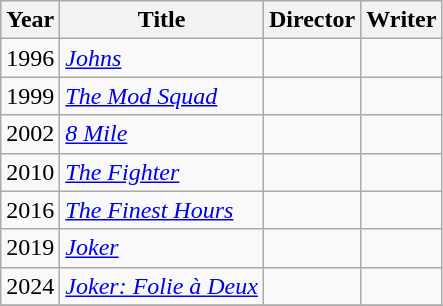<table class="wikitable">
<tr>
<th>Year</th>
<th>Title</th>
<th>Director</th>
<th>Writer</th>
</tr>
<tr>
<td>1996</td>
<td><em><a href='#'>Johns</a></em></td>
<td></td>
<td></td>
</tr>
<tr>
<td>1999</td>
<td><em><a href='#'>The Mod Squad</a></em></td>
<td></td>
<td></td>
</tr>
<tr>
<td>2002</td>
<td><em><a href='#'>8 Mile</a></em></td>
<td></td>
<td></td>
</tr>
<tr>
<td>2010</td>
<td><em><a href='#'>The Fighter</a></em></td>
<td></td>
<td></td>
</tr>
<tr>
<td>2016</td>
<td><em><a href='#'>The Finest Hours</a></em></td>
<td></td>
<td></td>
</tr>
<tr>
<td>2019</td>
<td><em><a href='#'>Joker</a></em></td>
<td></td>
<td></td>
</tr>
<tr>
<td>2024</td>
<td><em><a href='#'>Joker: Folie à Deux</a></em></td>
<td></td>
<td></td>
</tr>
<tr>
</tr>
</table>
